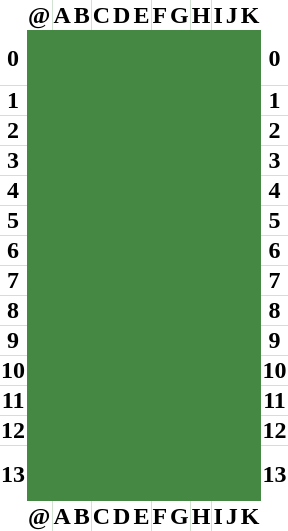<table style="background:#484;text-align:center;float:right;border-spacing:0px;border:0px;">
<tr style="background:#fff;">
<th> </th>
<th>@</th>
<th>A</th>
<th>B</th>
<th>C</th>
<th>D</th>
<th>E</th>
<th>F</th>
<th>G</th>
<th>H</th>
<th>I</th>
<th>J</th>
<th>K</th>
<th> </th>
</tr>
<tr>
<th style="background:#fff;height:35px;">0</th>
<td></td>
<td></td>
<td></td>
<td></td>
<td></td>
<td></td>
<td></td>
<td></td>
<td></td>
<td></td>
<td></td>
<td></td>
<th style="background:#fff;">0</th>
</tr>
<tr>
<th style="background:#fff;">1</th>
<td></td>
<td></td>
<td></td>
<td></td>
<td></td>
<td></td>
<td></td>
<td></td>
<td></td>
<td></td>
<td></td>
<td></td>
<th style="background:#fff;">1</th>
</tr>
<tr>
<th style="background:#fff;">2</th>
<td></td>
<td></td>
<td></td>
<td></td>
<td></td>
<td></td>
<td></td>
<td></td>
<td></td>
<td></td>
<td></td>
<td></td>
<th style="background:#fff;">2</th>
</tr>
<tr>
<th style="background:#fff;">3</th>
<td></td>
<td></td>
<td></td>
<td></td>
<td></td>
<td></td>
<td></td>
<td></td>
<td></td>
<td></td>
<td></td>
<td></td>
<th style="background:#fff;">3</th>
</tr>
<tr>
<th style="background:#fff;">4</th>
<td></td>
<td></td>
<td></td>
<td></td>
<td></td>
<td></td>
<td></td>
<td></td>
<td></td>
<td></td>
<td></td>
<td></td>
<th style="background:#fff;">4</th>
</tr>
<tr>
<th style="background:#fff;">5</th>
<td></td>
<td></td>
<td></td>
<td></td>
<td></td>
<td></td>
<td></td>
<td></td>
<td></td>
<td></td>
<td></td>
<td></td>
<th style="background:#fff;">5</th>
</tr>
<tr>
<th style="background:#fff;">6</th>
<td></td>
<td></td>
<td></td>
<td></td>
<td></td>
<td></td>
<td></td>
<td></td>
<td></td>
<td></td>
<td></td>
<td></td>
<th style="background:#fff;">6</th>
</tr>
<tr>
<th style="background:#fff;">7</th>
<td></td>
<td></td>
<td></td>
<td></td>
<td></td>
<td></td>
<td></td>
<td></td>
<td></td>
<td></td>
<td></td>
<td></td>
<th style="background:#fff;">7</th>
</tr>
<tr>
<th style="background:#fff;">8</th>
<td></td>
<td></td>
<td></td>
<td></td>
<td></td>
<td></td>
<td></td>
<td></td>
<td></td>
<td></td>
<td></td>
<td></td>
<th style="background:#fff;">8</th>
</tr>
<tr>
<th style="background:#fff;">9</th>
<td></td>
<td></td>
<td></td>
<td></td>
<td></td>
<td></td>
<td></td>
<td></td>
<td></td>
<td></td>
<td></td>
<td></td>
<th style="background:#fff;">9</th>
</tr>
<tr>
<th style="background:#fff;">10</th>
<td></td>
<td></td>
<td></td>
<td></td>
<td></td>
<td></td>
<td></td>
<td></td>
<td></td>
<td></td>
<td></td>
<td></td>
<th style="background:#fff;">10</th>
</tr>
<tr>
<th style="background:#fff;">11</th>
<td></td>
<td></td>
<td></td>
<td></td>
<td></td>
<td></td>
<td></td>
<td></td>
<td></td>
<td></td>
<td></td>
<td></td>
<th style="background:#fff;">11</th>
</tr>
<tr>
<th style="background:#fff;">12</th>
<td></td>
<td></td>
<td></td>
<td></td>
<td></td>
<td></td>
<td></td>
<td></td>
<td></td>
<td></td>
<td></td>
<td></td>
<th style="background:#fff;">12</th>
</tr>
<tr>
<th style="background:#fff;height:35px;">13</th>
<td></td>
<td></td>
<td></td>
<td></td>
<td></td>
<td></td>
<td></td>
<td></td>
<td></td>
<td></td>
<td></td>
<td></td>
<th style="background:#fff;">13</th>
</tr>
<tr style="background:#fff;">
<th> </th>
<th>@</th>
<th>A</th>
<th>B</th>
<th>C</th>
<th>D</th>
<th>E</th>
<th>F</th>
<th>G</th>
<th>H</th>
<th>I</th>
<th>J</th>
<th>K</th>
<th> </th>
</tr>
</table>
